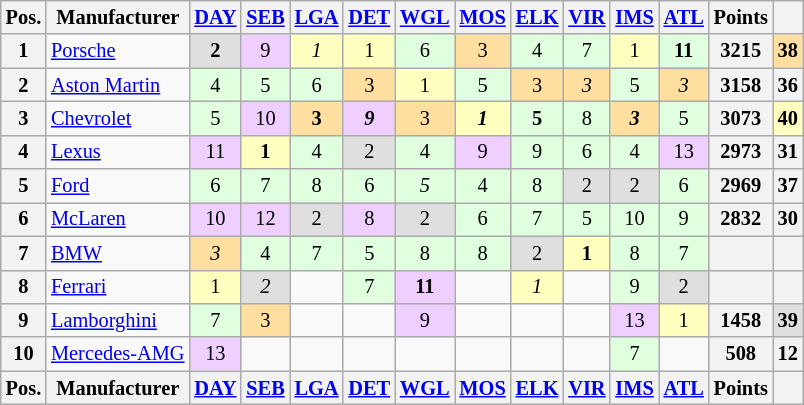<table class="wikitable" style="font-size:85%;">
<tr>
<th>Pos.</th>
<th>Manufacturer</th>
<th><a href='#'>DAY</a></th>
<th><a href='#'>SEB</a></th>
<th><a href='#'>LGA</a></th>
<th><a href='#'>DET</a></th>
<th><a href='#'>WGL</a></th>
<th><a href='#'>MOS</a></th>
<th><a href='#'>ELK</a></th>
<th><a href='#'>VIR</a></th>
<th><a href='#'>IMS</a></th>
<th><a href='#'>ATL</a></th>
<th>Points</th>
<th></th>
</tr>
<tr>
<th>1</th>
<td> <a href='#'>Porsche</a></td>
<td style="background:#dfdfdf;" align="center"><strong>2</strong></td>
<td style="background:#efcfff;" align="center">9</td>
<td style="background:#ffffbf;" align="center"><em>1</em></td>
<td style="background:#ffffbf;" align="center">1</td>
<td style="background:#dfffdf;" align="center">6</td>
<td style="background:#ffdf9f;" align="center">3</td>
<td style="background:#dfffdf;" align="center">4</td>
<td style="background:#dfffdf;" align="center">7</td>
<td style="background:#ffffbf;" align="center">1</td>
<td style="background:#dfffdf;" align="center"><strong>11</strong></td>
<th>3215</th>
<th style="background:#ffdf9f;">38</th>
</tr>
<tr>
<th>2</th>
<td> <a href='#'>Aston Martin</a></td>
<td style="background:#dfffdf;" align="center">4</td>
<td style="background:#dfffdf;" align="center">5</td>
<td style="background:#dfffdf;" align="center">6</td>
<td style="background:#ffdf9f;" align="center">3</td>
<td style="background:#ffffbf;" align="center">1</td>
<td style="background:#dfffdf;" align="center">5</td>
<td style="background:#ffdf9f;" align="center">3</td>
<td style="background:#ffdf9f;" align="center"><em>3</em></td>
<td style="background:#dfffdf;" align="center">5</td>
<td style="background:#ffdf9f;" align="center"><em>3</em></td>
<th>3158</th>
<th>36</th>
</tr>
<tr>
<th>3</th>
<td> <a href='#'>Chevrolet</a></td>
<td style="background:#dfffdf;" align="center">5</td>
<td style="background:#efcfff;" align="center">10</td>
<td style="background:#ffdf9f;" align="center"><strong>3</strong></td>
<td style="background:#efcfff;" align="center"><strong><em>9</em></strong></td>
<td style="background:#ffdf9f;" align="center">3</td>
<td style="background:#ffffbf;" align="center"><strong><em>1</em></strong></td>
<td style="background:#dfffdf;" align="center"><strong>5</strong></td>
<td style="background:#dfffdf;" align="center">8</td>
<td style="background:#ffdf9f;" align="center"><strong><em>3</em></strong></td>
<td style="background:#dfffdf;" align="center">5</td>
<th>3073</th>
<th style="background:#ffffbf;">40</th>
</tr>
<tr>
<th>4</th>
<td> <a href='#'>Lexus</a></td>
<td style="background:#efcfff;" align="center">11</td>
<td style="background:#ffffbf;" align="center"><strong>1</strong></td>
<td style="background:#dfffdf;" align="center">4</td>
<td style="background:#dfdfdf;" align="center">2</td>
<td style="background:#dfffdf;" align="center">4</td>
<td style="background:#efcfff;" align="center">9</td>
<td style="background:#dfffdf;" align="center">9</td>
<td style="background:#dfffdf;" align="center">6</td>
<td style="background:#dfffdf;" align="center">4</td>
<td style="background:#efcfff;" align="center">13</td>
<th>2973</th>
<th>31</th>
</tr>
<tr>
<th>5</th>
<td> <a href='#'>Ford</a></td>
<td style="background:#dfffdf;" align="center">6</td>
<td style="background:#dfffdf;" align="center">7</td>
<td style="background:#dfffdf;" align="center">8</td>
<td style="background:#dfffdf;" align="center">6</td>
<td style="background:#dfffdf;" align="center"><em>5</em></td>
<td style="background:#dfffdf;" align="center">4</td>
<td style="background:#dfffdf;" align="center">8</td>
<td style="background:#dfdfdf;" align="center">2</td>
<td style="background:#dfdfdf;" align="center">2</td>
<td style="background:#dfffdf;" align="center">6</td>
<th>2969</th>
<th>37</th>
</tr>
<tr>
<th>6</th>
<td> <a href='#'>McLaren</a></td>
<td style="background:#efcfff;" align="center">10</td>
<td style="background:#efcfff;" align="center">12</td>
<td style="background:#dfdfdf;" align="center">2</td>
<td style="background:#efcfff;" align="center">8</td>
<td style="background:#dfdfdf;" align="center">2</td>
<td style="background:#dfffdf;" align="center">6</td>
<td style="background:#dfffdf;" align="center">7</td>
<td style="background:#dfffdf;" align="center">5</td>
<td style="background:#dfffdf;" align="center">10</td>
<td style="background:#dfffdf;" align="center">9</td>
<th>2832</th>
<th>30</th>
</tr>
<tr>
<th>7</th>
<td> <a href='#'>BMW</a></td>
<td style="background:#ffdf9f;" align="center"><em>3</em></td>
<td style="background:#dfffdf;" align="center">4</td>
<td style="background:#dfffdf;" align="center">7</td>
<td style="background:#dfffdf;" align="center">5</td>
<td style="background:#dfffdf;" align="center">8</td>
<td style="background:#dfffdf;" align="center">8</td>
<td style="background:#dfdfdf;" align="center">2</td>
<td style="background:#ffffbf;" align="center"><strong>1</strong></td>
<td style="background:#dfffdf;" align="center">8</td>
<td style="background:#dfffdf;" align="center">7</td>
<th></th>
<th></th>
</tr>
<tr>
<th>8</th>
<td> <a href='#'>Ferrari</a></td>
<td style="background:#ffffbf;" align="center">1</td>
<td style="background:#dfdfdf;" align="center"><em>2</em></td>
<td></td>
<td style="background:#dfffdf;" align="center">7</td>
<td style="background:#efcfff;" align="center"><strong>11</strong></td>
<td></td>
<td style="background:#ffffbf;" align="center"><em>1</em></td>
<td></td>
<td style="background:#dfffdf;" align="center">9</td>
<td style="background:#dfdfdf;" align="center">2</td>
<th></th>
<th></th>
</tr>
<tr>
<th>9</th>
<td> <a href='#'>Lamborghini</a></td>
<td style="background:#dfffdf;" align="center">7</td>
<td style="background:#ffdf9f;" align="center">3</td>
<td></td>
<td></td>
<td style="background:#efcfff;" align="center">9</td>
<td></td>
<td></td>
<td></td>
<td style="background:#efcfff;" align="center">13</td>
<td style="background:#ffffbf;" align="center">1</td>
<th>1458</th>
<th style="background:#dfdfdf;">39</th>
</tr>
<tr>
<th>10</th>
<td> <a href='#'>Mercedes-AMG</a></td>
<td style="background:#efcfff;" align="center">13</td>
<td></td>
<td></td>
<td></td>
<td></td>
<td></td>
<td></td>
<td></td>
<td style="background:#dfffdf;" align="center">7</td>
<td></td>
<th>508</th>
<th>12</th>
</tr>
<tr>
<th>Pos.</th>
<th>Manufacturer</th>
<th><a href='#'>DAY</a></th>
<th><a href='#'>SEB</a></th>
<th><a href='#'>LGA</a></th>
<th><a href='#'>DET</a></th>
<th><a href='#'>WGL</a></th>
<th><a href='#'>MOS</a></th>
<th><a href='#'>ELK</a></th>
<th><a href='#'>VIR</a></th>
<th><a href='#'>IMS</a></th>
<th><a href='#'>ATL</a></th>
<th>Points</th>
<th></th>
</tr>
</table>
